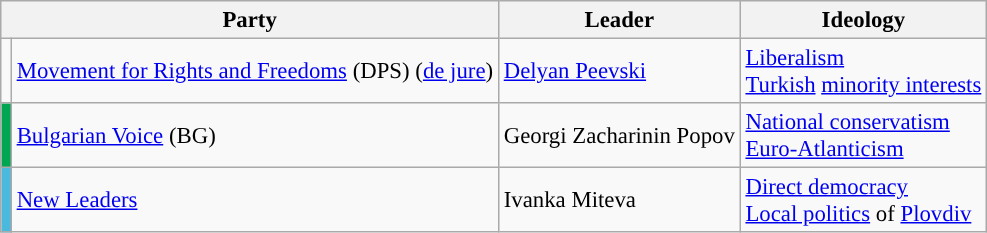<table class="wikitable" style="font-size:95%; white-space: nowrap">
<tr>
<th style="width:200px" colspan="2">Party</th>
<th style="width:100px">Leader</th>
<th style="width:120px">Ideology</th>
</tr>
<tr>
<td style="background:"></td>
<td><a href='#'>Movement for Rights and Freedoms</a> (DPS) (<a href='#'>de jure</a>)</td>
<td><a href='#'>Delyan Peevski</a></td>
<td><a href='#'>Liberalism</a><br><a href='#'>Turkish</a> <a href='#'>minority interests</a></td>
</tr>
<tr>
<td style="background:#00A651;"></td>
<td><a href='#'>Bulgarian Voice</a> (BG)</td>
<td>Georgi Zacharinin Popov</td>
<td><a href='#'>National conservatism</a><br><a href='#'>Euro-Atlanticism</a></td>
</tr>
<tr>
<td style="background:#4bb9de;"></td>
<td><a href='#'>New Leaders</a></td>
<td>Ivanka Miteva</td>
<td><a href='#'>Direct democracy</a><br><a href='#'>Local politics</a> of <a href='#'>Plovdiv</a></td>
</tr>
</table>
